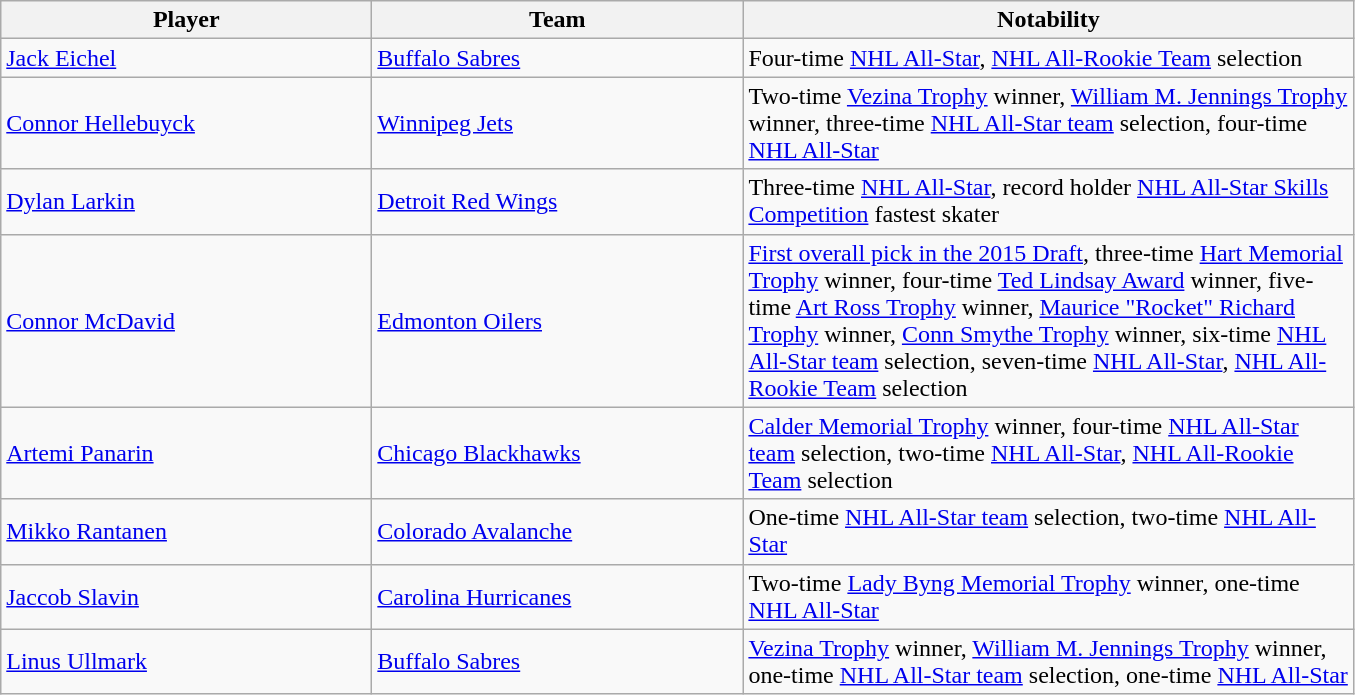<table class="wikitable">
<tr>
<th style="width:15em">Player</th>
<th style="width:15em">Team</th>
<th style="width:25em">Notability</th>
</tr>
<tr>
<td><a href='#'>Jack Eichel</a></td>
<td><a href='#'>Buffalo Sabres</a></td>
<td>Four-time <a href='#'>NHL All-Star</a>, <a href='#'>NHL All-Rookie Team</a> selection</td>
</tr>
<tr>
<td><a href='#'>Connor Hellebuyck</a></td>
<td><a href='#'>Winnipeg Jets</a></td>
<td>Two-time <a href='#'>Vezina Trophy</a> winner, <a href='#'>William M. Jennings Trophy</a> winner, three-time <a href='#'>NHL All-Star team</a> selection, four-time <a href='#'>NHL All-Star</a></td>
</tr>
<tr>
<td><a href='#'>Dylan Larkin</a></td>
<td><a href='#'>Detroit Red Wings</a></td>
<td>Three-time <a href='#'>NHL All-Star</a>, record holder <a href='#'>NHL All-Star Skills Competition</a> fastest skater</td>
</tr>
<tr>
<td><a href='#'>Connor McDavid</a></td>
<td><a href='#'>Edmonton Oilers</a></td>
<td><a href='#'>First overall pick in the 2015 Draft</a>, three-time <a href='#'>Hart Memorial Trophy</a> winner, four-time <a href='#'>Ted Lindsay Award</a> winner, five-time <a href='#'>Art Ross Trophy</a> winner, <a href='#'>Maurice "Rocket" Richard Trophy</a> winner, <a href='#'>Conn Smythe Trophy</a> winner, six-time <a href='#'>NHL All-Star team</a> selection, seven-time <a href='#'>NHL All-Star</a>, <a href='#'>NHL All-Rookie Team</a> selection</td>
</tr>
<tr>
<td><a href='#'>Artemi Panarin</a></td>
<td><a href='#'>Chicago Blackhawks</a></td>
<td><a href='#'>Calder Memorial Trophy</a> winner, four-time <a href='#'>NHL All-Star team</a> selection, two-time <a href='#'>NHL All-Star</a>, <a href='#'>NHL All-Rookie Team</a> selection</td>
</tr>
<tr>
<td><a href='#'>Mikko Rantanen</a></td>
<td><a href='#'>Colorado Avalanche</a></td>
<td>One-time <a href='#'>NHL All-Star team</a> selection, two-time <a href='#'>NHL All-Star</a></td>
</tr>
<tr>
<td><a href='#'>Jaccob Slavin</a></td>
<td><a href='#'>Carolina Hurricanes</a></td>
<td>Two-time <a href='#'>Lady Byng Memorial Trophy</a> winner, one-time <a href='#'>NHL All-Star</a></td>
</tr>
<tr>
<td><a href='#'>Linus Ullmark</a></td>
<td><a href='#'>Buffalo Sabres</a></td>
<td><a href='#'>Vezina Trophy</a> winner, <a href='#'>William M. Jennings Trophy</a> winner, one-time <a href='#'>NHL All-Star team</a> selection, one-time <a href='#'>NHL All-Star</a><br></td>
</tr>
</table>
